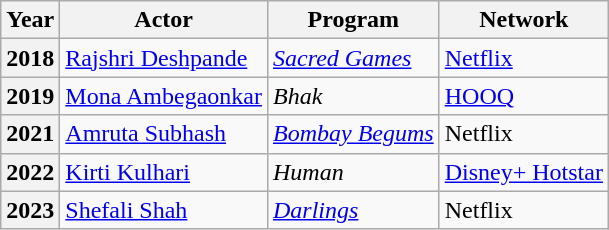<table class="wikitable plainrowheaders">
<tr>
<th>Year</th>
<th>Actor</th>
<th>Program</th>
<th>Network</th>
</tr>
<tr>
<th scope="row">2018</th>
<td><a href='#'>Rajshri Deshpande</a></td>
<td><em><a href='#'>Sacred Games</a></em></td>
<td><a href='#'>Netflix</a></td>
</tr>
<tr>
<th scope="row">2019</th>
<td><a href='#'>Mona Ambegaonkar</a></td>
<td><em>Bhak</em></td>
<td><a href='#'>HOOQ</a></td>
</tr>
<tr>
<th scope="row">2021</th>
<td><a href='#'>Amruta Subhash</a></td>
<td><em><a href='#'>Bombay Begums</a></em></td>
<td>Netflix</td>
</tr>
<tr>
<th scope="row">2022</th>
<td><a href='#'>Kirti Kulhari</a></td>
<td><em>Human</em></td>
<td><a href='#'>Disney+ Hotstar</a></td>
</tr>
<tr>
<th scope="row">2023</th>
<td><a href='#'>Shefali Shah</a></td>
<td><em><a href='#'>Darlings</a></em></td>
<td>Netflix</td>
</tr>
</table>
